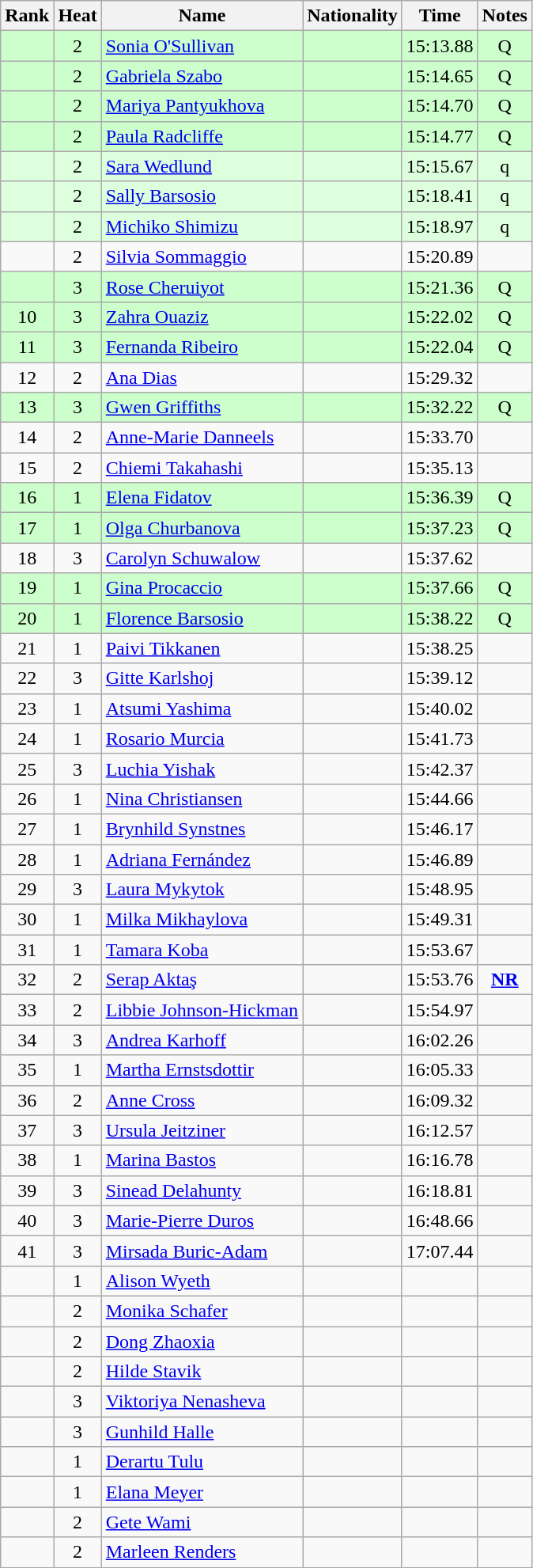<table class="wikitable sortable" style="text-align:center">
<tr>
<th>Rank</th>
<th>Heat</th>
<th>Name</th>
<th>Nationality</th>
<th>Time</th>
<th>Notes</th>
</tr>
<tr bgcolor=ccffcc>
<td></td>
<td>2</td>
<td align=left><a href='#'>Sonia O'Sullivan</a></td>
<td align=left></td>
<td>15:13.88</td>
<td>Q</td>
</tr>
<tr bgcolor=ccffcc>
<td></td>
<td>2</td>
<td align=left><a href='#'>Gabriela Szabo</a></td>
<td align=left></td>
<td>15:14.65</td>
<td>Q</td>
</tr>
<tr bgcolor=ccffcc>
<td></td>
<td>2</td>
<td align=left><a href='#'>Mariya Pantyukhova</a></td>
<td align=left></td>
<td>15:14.70</td>
<td>Q</td>
</tr>
<tr bgcolor=ccffcc>
<td></td>
<td>2</td>
<td align=left><a href='#'>Paula Radcliffe</a></td>
<td align=left></td>
<td>15:14.77</td>
<td>Q</td>
</tr>
<tr bgcolor=ddffdd>
<td></td>
<td>2</td>
<td align=left><a href='#'>Sara Wedlund</a></td>
<td align=left></td>
<td>15:15.67</td>
<td>q</td>
</tr>
<tr bgcolor=ddffdd>
<td></td>
<td>2</td>
<td align=left><a href='#'>Sally Barsosio</a></td>
<td align=left></td>
<td>15:18.41</td>
<td>q</td>
</tr>
<tr bgcolor=ddffdd>
<td></td>
<td>2</td>
<td align=left><a href='#'>Michiko Shimizu</a></td>
<td align=left></td>
<td>15:18.97</td>
<td>q</td>
</tr>
<tr>
<td></td>
<td>2</td>
<td align=left><a href='#'>Silvia Sommaggio</a></td>
<td align=left></td>
<td>15:20.89</td>
<td></td>
</tr>
<tr bgcolor=ccffcc>
<td></td>
<td>3</td>
<td align=left><a href='#'>Rose Cheruiyot</a></td>
<td align=left></td>
<td>15:21.36</td>
<td>Q</td>
</tr>
<tr bgcolor=ccffcc>
<td>10</td>
<td>3</td>
<td align=left><a href='#'>Zahra Ouaziz</a></td>
<td align=left></td>
<td>15:22.02</td>
<td>Q</td>
</tr>
<tr bgcolor=ccffcc>
<td>11</td>
<td>3</td>
<td align=left><a href='#'>Fernanda Ribeiro</a></td>
<td align=left></td>
<td>15:22.04</td>
<td>Q</td>
</tr>
<tr>
<td>12</td>
<td>2</td>
<td align=left><a href='#'>Ana Dias</a></td>
<td align=left></td>
<td>15:29.32</td>
<td></td>
</tr>
<tr bgcolor=ccffcc>
<td>13</td>
<td>3</td>
<td align=left><a href='#'>Gwen Griffiths</a></td>
<td align=left></td>
<td>15:32.22</td>
<td>Q</td>
</tr>
<tr>
<td>14</td>
<td>2</td>
<td align=left><a href='#'>Anne-Marie Danneels</a></td>
<td align=left></td>
<td>15:33.70</td>
<td></td>
</tr>
<tr>
<td>15</td>
<td>2</td>
<td align=left><a href='#'>Chiemi Takahashi</a></td>
<td align=left></td>
<td>15:35.13</td>
<td></td>
</tr>
<tr bgcolor=ccffcc>
<td>16</td>
<td>1</td>
<td align=left><a href='#'>Elena Fidatov</a></td>
<td align=left></td>
<td>15:36.39</td>
<td>Q</td>
</tr>
<tr bgcolor=ccffcc>
<td>17</td>
<td>1</td>
<td align=left><a href='#'>Olga Churbanova</a></td>
<td align=left></td>
<td>15:37.23</td>
<td>Q</td>
</tr>
<tr>
<td>18</td>
<td>3</td>
<td align=left><a href='#'>Carolyn Schuwalow</a></td>
<td align=left></td>
<td>15:37.62</td>
<td></td>
</tr>
<tr bgcolor=ccffcc>
<td>19</td>
<td>1</td>
<td align=left><a href='#'>Gina Procaccio</a></td>
<td align=left></td>
<td>15:37.66</td>
<td>Q</td>
</tr>
<tr bgcolor=ccffcc>
<td>20</td>
<td>1</td>
<td align=left><a href='#'>Florence Barsosio</a></td>
<td align=left></td>
<td>15:38.22</td>
<td>Q</td>
</tr>
<tr>
<td>21</td>
<td>1</td>
<td align=left><a href='#'>Paivi Tikkanen</a></td>
<td align=left></td>
<td>15:38.25</td>
<td></td>
</tr>
<tr>
<td>22</td>
<td>3</td>
<td align=left><a href='#'>Gitte Karlshoj</a></td>
<td align=left></td>
<td>15:39.12</td>
<td></td>
</tr>
<tr>
<td>23</td>
<td>1</td>
<td align=left><a href='#'>Atsumi Yashima</a></td>
<td align=left></td>
<td>15:40.02</td>
<td></td>
</tr>
<tr>
<td>24</td>
<td>1</td>
<td align=left><a href='#'>Rosario Murcia</a></td>
<td align=left></td>
<td>15:41.73</td>
<td></td>
</tr>
<tr>
<td>25</td>
<td>3</td>
<td align=left><a href='#'>Luchia Yishak</a></td>
<td align=left></td>
<td>15:42.37</td>
<td></td>
</tr>
<tr>
<td>26</td>
<td>1</td>
<td align=left><a href='#'>Nina Christiansen</a></td>
<td align=left></td>
<td>15:44.66</td>
<td></td>
</tr>
<tr>
<td>27</td>
<td>1</td>
<td align=left><a href='#'>Brynhild Synstnes</a></td>
<td align=left></td>
<td>15:46.17</td>
<td></td>
</tr>
<tr>
<td>28</td>
<td>1</td>
<td align=left><a href='#'>Adriana Fernández</a></td>
<td align=left></td>
<td>15:46.89</td>
<td></td>
</tr>
<tr>
<td>29</td>
<td>3</td>
<td align=left><a href='#'>Laura Mykytok</a></td>
<td align=left></td>
<td>15:48.95</td>
<td></td>
</tr>
<tr>
<td>30</td>
<td>1</td>
<td align=left><a href='#'>Milka Mikhaylova</a></td>
<td align=left></td>
<td>15:49.31</td>
<td></td>
</tr>
<tr>
<td>31</td>
<td>1</td>
<td align=left><a href='#'>Tamara Koba</a></td>
<td align=left></td>
<td>15:53.67</td>
<td></td>
</tr>
<tr>
<td>32</td>
<td>2</td>
<td align=left><a href='#'>Serap Aktaş</a></td>
<td align=left></td>
<td>15:53.76</td>
<td><strong><a href='#'>NR</a></strong></td>
</tr>
<tr>
<td>33</td>
<td>2</td>
<td align=left><a href='#'>Libbie Johnson-Hickman</a></td>
<td align=left></td>
<td>15:54.97</td>
<td></td>
</tr>
<tr>
<td>34</td>
<td>3</td>
<td align=left><a href='#'>Andrea Karhoff</a></td>
<td align=left></td>
<td>16:02.26</td>
<td></td>
</tr>
<tr>
<td>35</td>
<td>1</td>
<td align=left><a href='#'>Martha Ernstsdottir</a></td>
<td align=left></td>
<td>16:05.33</td>
<td></td>
</tr>
<tr>
<td>36</td>
<td>2</td>
<td align=left><a href='#'>Anne Cross</a></td>
<td align=left></td>
<td>16:09.32</td>
<td></td>
</tr>
<tr>
<td>37</td>
<td>3</td>
<td align=left><a href='#'>Ursula Jeitziner</a></td>
<td align=left></td>
<td>16:12.57</td>
<td></td>
</tr>
<tr>
<td>38</td>
<td>1</td>
<td align=left><a href='#'>Marina Bastos</a></td>
<td align=left></td>
<td>16:16.78</td>
<td></td>
</tr>
<tr>
<td>39</td>
<td>3</td>
<td align=left><a href='#'>Sinead Delahunty</a></td>
<td align=left></td>
<td>16:18.81</td>
<td></td>
</tr>
<tr>
<td>40</td>
<td>3</td>
<td align=left><a href='#'>Marie-Pierre Duros</a></td>
<td align=left></td>
<td>16:48.66</td>
<td></td>
</tr>
<tr>
<td>41</td>
<td>3</td>
<td align=left><a href='#'>Mirsada Buric-Adam</a></td>
<td align=left></td>
<td>17:07.44</td>
<td></td>
</tr>
<tr>
<td></td>
<td>1</td>
<td align=left><a href='#'>Alison Wyeth</a></td>
<td align=left></td>
<td></td>
<td></td>
</tr>
<tr>
<td></td>
<td>2</td>
<td align=left><a href='#'>Monika Schafer</a></td>
<td align=left></td>
<td></td>
<td></td>
</tr>
<tr>
<td></td>
<td>2</td>
<td align=left><a href='#'>Dong Zhaoxia</a></td>
<td align=left></td>
<td></td>
<td></td>
</tr>
<tr>
<td></td>
<td>2</td>
<td align=left><a href='#'>Hilde Stavik</a></td>
<td align=left></td>
<td></td>
<td></td>
</tr>
<tr>
<td></td>
<td>3</td>
<td align=left><a href='#'>Viktoriya Nenasheva</a></td>
<td align=left></td>
<td></td>
<td></td>
</tr>
<tr>
<td></td>
<td>3</td>
<td align=left><a href='#'>Gunhild Halle</a></td>
<td align=left></td>
<td></td>
<td></td>
</tr>
<tr>
<td></td>
<td>1</td>
<td align=left><a href='#'>Derartu Tulu</a></td>
<td align=left></td>
<td></td>
<td></td>
</tr>
<tr>
<td></td>
<td>1</td>
<td align=left><a href='#'>Elana Meyer</a></td>
<td align=left></td>
<td></td>
<td></td>
</tr>
<tr>
<td></td>
<td>2</td>
<td align=left><a href='#'>Gete Wami</a></td>
<td align=left></td>
<td></td>
<td></td>
</tr>
<tr>
<td></td>
<td>2</td>
<td align=left><a href='#'>Marleen Renders</a></td>
<td align=left></td>
<td></td>
<td></td>
</tr>
</table>
